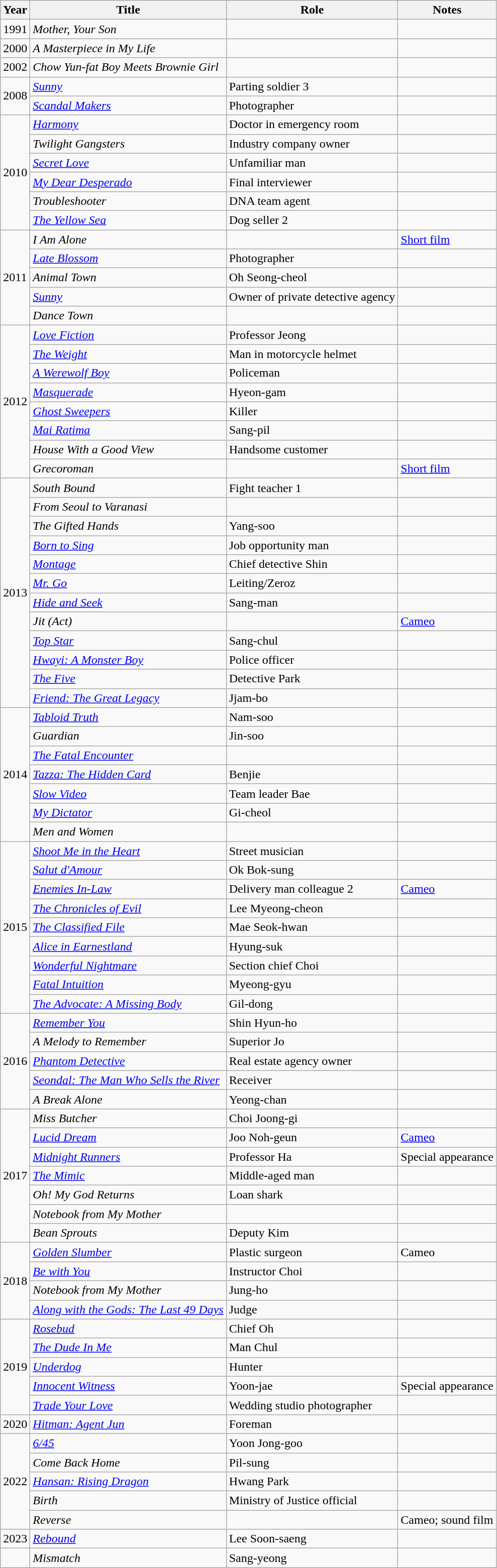<table class="wikitable sortable">
<tr>
<th>Year</th>
<th>Title</th>
<th>Role</th>
<th class="unsortable">Notes</th>
</tr>
<tr>
<td>1991</td>
<td><em>Mother, Your Son</em></td>
<td></td>
<td></td>
</tr>
<tr>
<td>2000</td>
<td><em>A Masterpiece in My Life</em></td>
<td></td>
<td></td>
</tr>
<tr>
<td>2002</td>
<td><em>Chow Yun-fat Boy Meets Brownie Girl</em></td>
<td></td>
<td></td>
</tr>
<tr>
<td rowspan=2>2008</td>
<td><em><a href='#'>Sunny</a></em></td>
<td>Parting soldier 3</td>
<td></td>
</tr>
<tr>
<td><em><a href='#'>Scandal Makers</a></em></td>
<td>Photographer</td>
<td></td>
</tr>
<tr>
<td rowspan=6>2010</td>
<td><em><a href='#'>Harmony</a></em></td>
<td>Doctor in emergency room</td>
<td></td>
</tr>
<tr>
<td><em>Twilight Gangsters</em></td>
<td>Industry company owner</td>
<td></td>
</tr>
<tr>
<td><em><a href='#'>Secret Love</a></em></td>
<td>Unfamiliar man</td>
<td></td>
</tr>
<tr>
<td><em><a href='#'>My Dear Desperado</a></em></td>
<td>Final interviewer</td>
<td></td>
</tr>
<tr>
<td><em>Troubleshooter</em></td>
<td>DNA team agent</td>
<td></td>
</tr>
<tr>
<td><em><a href='#'>The Yellow Sea</a></em></td>
<td>Dog seller 2</td>
<td></td>
</tr>
<tr>
<td rowspan=5>2011</td>
<td><em>I Am Alone</em></td>
<td></td>
<td><a href='#'>Short film</a></td>
</tr>
<tr>
<td><em><a href='#'>Late Blossom</a></em></td>
<td>Photographer</td>
<td></td>
</tr>
<tr>
<td><em>Animal Town</em></td>
<td>Oh Seong-cheol</td>
<td></td>
</tr>
<tr>
<td><em><a href='#'>Sunny</a></em></td>
<td>Owner of private detective agency</td>
<td></td>
</tr>
<tr>
<td><em>Dance Town</em></td>
<td></td>
<td></td>
</tr>
<tr>
<td rowspan=8>2012</td>
<td><em><a href='#'>Love Fiction</a></em></td>
<td>Professor Jeong</td>
<td></td>
</tr>
<tr>
<td><em><a href='#'>The Weight</a></em></td>
<td>Man in motorcycle helmet</td>
<td></td>
</tr>
<tr>
<td><em><a href='#'>A Werewolf Boy</a></em></td>
<td>Policeman</td>
<td></td>
</tr>
<tr>
<td><em><a href='#'>Masquerade</a></em></td>
<td>Hyeon-gam</td>
<td></td>
</tr>
<tr>
<td><em><a href='#'>Ghost Sweepers</a></em></td>
<td>Killer</td>
<td></td>
</tr>
<tr>
<td><em><a href='#'>Mai Ratima</a></em></td>
<td>Sang-pil</td>
<td></td>
</tr>
<tr>
<td><em>House With a Good View</em></td>
<td>Handsome customer</td>
<td></td>
</tr>
<tr>
<td><em>Grecoroman</em></td>
<td></td>
<td><a href='#'>Short film</a></td>
</tr>
<tr>
<td rowspan=12>2013</td>
<td><em>South Bound</em></td>
<td>Fight teacher 1</td>
<td></td>
</tr>
<tr>
<td><em>From Seoul to Varanasi</em></td>
<td></td>
<td></td>
</tr>
<tr>
<td><em>The Gifted Hands</em></td>
<td>Yang-soo</td>
<td></td>
</tr>
<tr>
<td><em><a href='#'>Born to Sing</a></em></td>
<td>Job opportunity man</td>
<td></td>
</tr>
<tr>
<td><em><a href='#'>Montage</a></em></td>
<td>Chief detective Shin</td>
<td></td>
</tr>
<tr>
<td><em><a href='#'>Mr. Go</a></em></td>
<td>Leiting/Zeroz</td>
<td></td>
</tr>
<tr>
<td><em><a href='#'>Hide and Seek</a></em></td>
<td>Sang-man</td>
<td></td>
</tr>
<tr>
<td><em>Jit (Act)</em></td>
<td></td>
<td><a href='#'>Cameo</a></td>
</tr>
<tr>
<td><em><a href='#'>Top Star</a></em></td>
<td>Sang-chul</td>
<td></td>
</tr>
<tr>
<td><em><a href='#'>Hwayi: A Monster Boy</a></em></td>
<td>Police officer</td>
<td></td>
</tr>
<tr>
<td><em><a href='#'>The Five</a></em></td>
<td>Detective Park</td>
<td></td>
</tr>
<tr>
<td><em><a href='#'>Friend: The Great Legacy</a></em></td>
<td>Jjam-bo</td>
<td></td>
</tr>
<tr>
<td rowspan=7>2014</td>
<td><em><a href='#'>Tabloid Truth</a></em></td>
<td>Nam-soo</td>
<td></td>
</tr>
<tr>
<td><em>Guardian</em></td>
<td>Jin-soo</td>
<td></td>
</tr>
<tr>
<td><em><a href='#'>The Fatal Encounter</a></em></td>
<td></td>
<td></td>
</tr>
<tr>
<td><em><a href='#'>Tazza: The Hidden Card</a></em></td>
<td>Benjie</td>
<td></td>
</tr>
<tr>
<td><em><a href='#'>Slow Video</a></em></td>
<td>Team leader Bae</td>
<td></td>
</tr>
<tr>
<td><em><a href='#'>My Dictator</a></em></td>
<td>Gi-cheol</td>
<td></td>
</tr>
<tr>
<td><em>Men and Women</em></td>
<td></td>
<td></td>
</tr>
<tr>
<td rowspan=9>2015</td>
<td><em><a href='#'>Shoot Me in the Heart</a></em></td>
<td>Street musician</td>
<td></td>
</tr>
<tr>
<td><em><a href='#'>Salut d'Amour</a></em></td>
<td>Ok Bok-sung</td>
<td></td>
</tr>
<tr>
<td><em><a href='#'>Enemies In-Law</a></em></td>
<td>Delivery man colleague 2</td>
<td><a href='#'>Cameo</a></td>
</tr>
<tr>
<td><em><a href='#'>The Chronicles of Evil</a></em></td>
<td>Lee Myeong-cheon</td>
<td></td>
</tr>
<tr>
<td><em><a href='#'>The Classified File</a></em></td>
<td>Mae Seok-hwan</td>
<td></td>
</tr>
<tr>
<td><em><a href='#'>Alice in Earnestland</a></em></td>
<td>Hyung-suk</td>
<td></td>
</tr>
<tr>
<td><em><a href='#'>Wonderful Nightmare</a></em></td>
<td>Section chief Choi</td>
<td></td>
</tr>
<tr>
<td><em><a href='#'>Fatal Intuition</a></em></td>
<td>Myeong-gyu</td>
<td></td>
</tr>
<tr>
<td><em><a href='#'>The Advocate: A Missing Body</a></em></td>
<td>Gil-dong</td>
<td></td>
</tr>
<tr>
<td rowspan=5>2016</td>
<td><em><a href='#'>Remember You</a></em></td>
<td>Shin Hyun-ho</td>
<td></td>
</tr>
<tr>
<td><em>A Melody to Remember</em></td>
<td>Superior Jo</td>
<td></td>
</tr>
<tr>
<td><em><a href='#'>Phantom Detective</a></em></td>
<td>Real estate agency owner</td>
<td></td>
</tr>
<tr>
<td><em><a href='#'>Seondal: The Man Who Sells the River</a></em></td>
<td>Receiver</td>
<td></td>
</tr>
<tr>
<td><em>A Break Alone</em></td>
<td>Yeong-chan</td>
<td></td>
</tr>
<tr>
<td rowspan=7>2017</td>
<td><em>Miss Butcher</em></td>
<td>Choi Joong-gi</td>
<td></td>
</tr>
<tr>
<td><em><a href='#'>Lucid Dream</a></em></td>
<td>Joo Noh-geun</td>
<td><a href='#'>Cameo</a></td>
</tr>
<tr>
<td><em><a href='#'>Midnight Runners</a></em></td>
<td>Professor Ha</td>
<td>Special appearance</td>
</tr>
<tr>
<td><em><a href='#'>The Mimic</a></em></td>
<td>Middle-aged man</td>
<td></td>
</tr>
<tr>
<td><em>Oh! My God Returns</em></td>
<td>Loan shark</td>
<td></td>
</tr>
<tr>
<td><em>Notebook from My Mother</em></td>
<td></td>
<td></td>
</tr>
<tr>
<td><em>Bean Sprouts</em></td>
<td>Deputy Kim</td>
<td></td>
</tr>
<tr>
<td rowspan=4>2018</td>
<td><em><a href='#'>Golden Slumber</a></em></td>
<td>Plastic surgeon</td>
<td>Cameo</td>
</tr>
<tr>
<td><em><a href='#'>Be with You</a></em></td>
<td>Instructor Choi</td>
<td></td>
</tr>
<tr>
<td><em>Notebook from My Mother</em></td>
<td>Jung-ho</td>
<td></td>
</tr>
<tr>
<td><em><a href='#'>Along with the Gods: The Last 49 Days</a></em></td>
<td>Judge</td>
<td></td>
</tr>
<tr>
<td rowspan=5>2019</td>
<td><em><a href='#'>Rosebud</a></em></td>
<td>Chief Oh</td>
<td></td>
</tr>
<tr>
<td><em><a href='#'>The Dude In Me</a></em></td>
<td>Man Chul</td>
<td></td>
</tr>
<tr>
<td><em><a href='#'>Underdog</a></em></td>
<td>Hunter</td>
<td></td>
</tr>
<tr>
<td><em><a href='#'>Innocent Witness</a></em></td>
<td>Yoon-jae</td>
<td>Special appearance</td>
</tr>
<tr>
<td><em><a href='#'>Trade Your Love</a></em></td>
<td>Wedding studio photographer</td>
<td></td>
</tr>
<tr>
<td>2020</td>
<td><em><a href='#'>Hitman: Agent Jun</a></em></td>
<td>Foreman</td>
<td></td>
</tr>
<tr>
<td rowspan="5">2022</td>
<td><em><a href='#'>6/45</a></em></td>
<td>Yoon Jong-goo</td>
<td></td>
</tr>
<tr>
<td><em>Come Back Home</em></td>
<td>Pil-sung</td>
<td></td>
</tr>
<tr>
<td><em><a href='#'>Hansan: Rising Dragon</a></em></td>
<td>Hwang Park</td>
<td></td>
</tr>
<tr>
<td><em>Birth</em></td>
<td>Ministry of Justice official</td>
<td></td>
</tr>
<tr>
<td><em>Reverse</em></td>
<td></td>
<td>Cameo; sound film</td>
</tr>
<tr>
<td>2023</td>
<td><em><a href='#'>Rebound</a></em></td>
<td>Lee Soon-saeng</td>
<td></td>
</tr>
<tr>
<td></td>
<td><em>Mismatch</em></td>
<td>Sang-yeong</td>
<td></td>
</tr>
</table>
